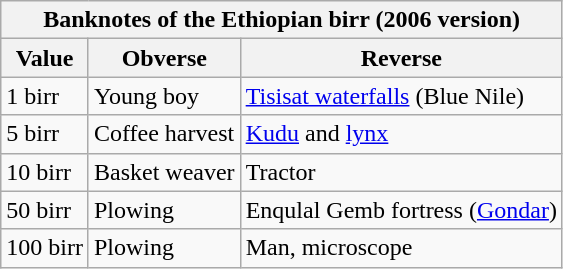<table class="wikitable">
<tr>
<th colspan=3>Banknotes of the Ethiopian birr (2006 version)</th>
</tr>
<tr>
<th>Value</th>
<th>Obverse</th>
<th>Reverse</th>
</tr>
<tr>
<td>1 birr</td>
<td>Young boy</td>
<td><a href='#'>Tisisat waterfalls</a> (Blue Nile)</td>
</tr>
<tr>
<td>5 birr</td>
<td>Coffee harvest</td>
<td><a href='#'>Kudu</a> and <a href='#'>lynx</a></td>
</tr>
<tr>
<td>10 birr</td>
<td>Basket weaver</td>
<td>Tractor</td>
</tr>
<tr>
<td>50 birr</td>
<td>Plowing</td>
<td>Enqulal Gemb fortress (<a href='#'>Gondar</a>)</td>
</tr>
<tr>
<td>100 birr</td>
<td>Plowing</td>
<td>Man, microscope</td>
</tr>
</table>
